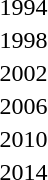<table>
<tr>
<td>1994</td>
<td></td>
<td></td>
<td></td>
</tr>
<tr>
<td>1998</td>
<td></td>
<td></td>
<td></td>
</tr>
<tr>
<td>2002</td>
<td></td>
<td></td>
<td></td>
</tr>
<tr>
<td>2006</td>
<td></td>
<td></td>
<td></td>
</tr>
<tr>
<td>2010<br></td>
<td></td>
<td></td>
<td></td>
</tr>
<tr>
<td>2014<br></td>
<td></td>
<td></td>
<td></td>
</tr>
</table>
